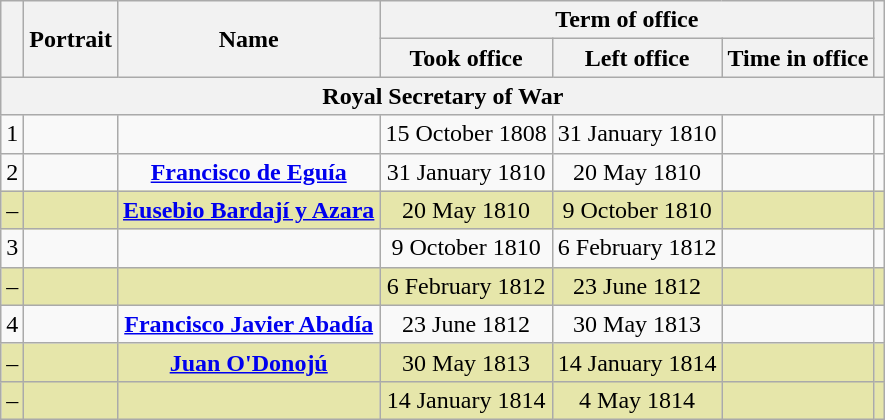<table class="wikitable" style="text-align:center">
<tr>
<th rowspan=2></th>
<th rowspan=2>Portrait</th>
<th rowspan=2>Name<br></th>
<th colspan=3>Term of office</th>
<th rowspan=2></th>
</tr>
<tr>
<th>Took office</th>
<th>Left office</th>
<th>Time in office</th>
</tr>
<tr>
<th colspan=7>Royal Secretary of War</th>
</tr>
<tr>
<td>1</td>
<td></td>
<td><strong></strong><br></td>
<td>15 October 1808</td>
<td>31 January 1810</td>
<td></td>
<td></td>
</tr>
<tr>
<td>2</td>
<td></td>
<td><strong><a href='#'>Francisco de Eguía</a></strong><br></td>
<td>31 January 1810</td>
<td>20 May 1810</td>
<td></td>
<td></td>
</tr>
<tr style="background:#e6e6aa;">
<td>–</td>
<td></td>
<td><strong><a href='#'>Eusebio Bardají y Azara</a></strong><br></td>
<td>20 May 1810</td>
<td>9 October 1810</td>
<td></td>
<td></td>
</tr>
<tr>
<td>3</td>
<td></td>
<td><strong></strong><br></td>
<td>9 October 1810</td>
<td>6 February 1812</td>
<td></td>
<td></td>
</tr>
<tr style="background:#e6e6aa;">
<td>–</td>
<td></td>
<td><strong></strong><br></td>
<td>6 February 1812</td>
<td>23 June 1812</td>
<td></td>
<td></td>
</tr>
<tr>
<td>4</td>
<td></td>
<td><strong><a href='#'>Francisco Javier Abadía</a></strong><br></td>
<td>23 June 1812</td>
<td>30 May 1813</td>
<td></td>
<td></td>
</tr>
<tr style="background:#e6e6aa;">
<td>–</td>
<td></td>
<td><strong><a href='#'>Juan O'Donojú</a></strong><br></td>
<td>30 May 1813</td>
<td>14 January 1814</td>
<td></td>
<td></td>
</tr>
<tr style="background:#e6e6aa;">
<td>–</td>
<td></td>
<td><strong></strong><br></td>
<td>14 January 1814</td>
<td>4 May 1814</td>
<td></td>
<td></td>
</tr>
</table>
